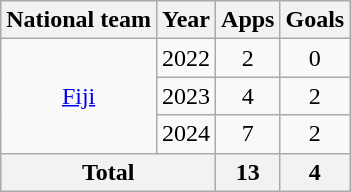<table class="wikitable" style="text-align:center">
<tr>
<th>National team</th>
<th>Year</th>
<th>Apps</th>
<th>Goals</th>
</tr>
<tr>
<td rowspan="3"><a href='#'>Fiji</a></td>
<td>2022</td>
<td>2</td>
<td>0</td>
</tr>
<tr>
<td>2023</td>
<td>4</td>
<td>2</td>
</tr>
<tr>
<td>2024</td>
<td>7</td>
<td>2</td>
</tr>
<tr>
<th colspan="2">Total</th>
<th>13</th>
<th>4</th>
</tr>
</table>
